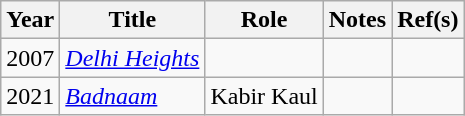<table class="wikitable">
<tr>
<th scope="col">Year</th>
<th scope="col">Title</th>
<th scope="col">Role</th>
<th class="unsortable">Notes</th>
<th class="unsortable">Ref(s)</th>
</tr>
<tr>
<td>2007</td>
<td><em><a href='#'>Delhi Heights</a></em></td>
<td></td>
<td></td>
<td></td>
</tr>
<tr>
<td>2021</td>
<td><em><a href='#'>Badnaam</a></em></td>
<td>Kabir Kaul</td>
<td></td>
<td style="text-align:center;"></td>
</tr>
</table>
